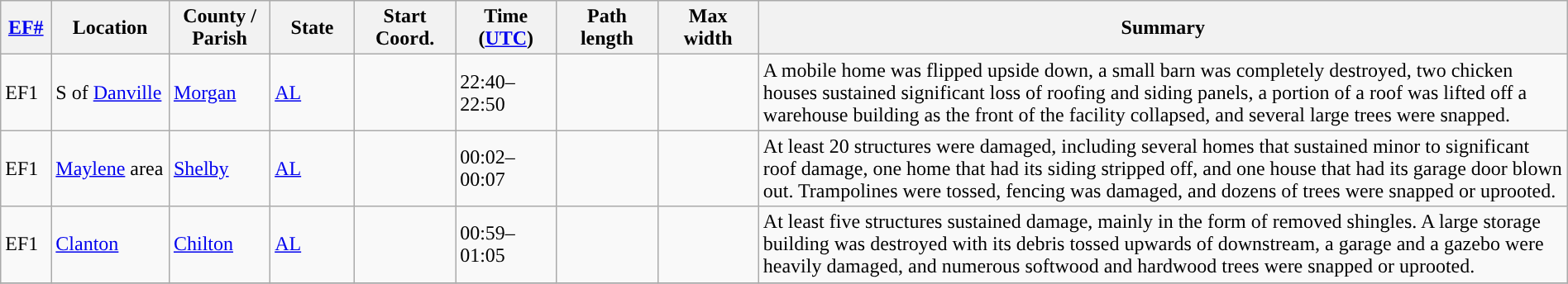<table class="wikitable sortable" style="width:100%;">
<tr>
<th scope="col" width="3%" align="center"><a href='#'>EF#</a></th>
<th scope="col" width="7%" align="center" class="unsortable">Location</th>
<th scope="col" width="6%" align="center" class="unsortable">County / Parish</th>
<th scope="col" width="5%" align="center">State</th>
<th scope="col" width="6%" align="center">Start Coord.</th>
<th scope="col" width="6%" align="center">Time (<a href='#'>UTC</a>)</th>
<th scope="col" width="6%" align="center">Path length</th>
<th scope="col" width="6%" align="center">Max width</th>
<th scope="col" width="48%" class="unsortable" align="center">Summary</th>
</tr>
<tr>
<td>EF1</td>
<td>S of <a href='#'>Danville</a></td>
<td><a href='#'>Morgan</a></td>
<td><a href='#'>AL</a></td>
<td></td>
<td>22:40–22:50</td>
<td></td>
<td></td>
<td>A mobile home was flipped upside down, a small barn was completely destroyed, two chicken houses sustained significant loss of roofing and siding panels, a portion of a roof was lifted off a warehouse building as the front of the facility collapsed, and several large trees were snapped.</td>
</tr>
<tr>
<td>EF1</td>
<td><a href='#'>Maylene</a> area</td>
<td><a href='#'>Shelby</a></td>
<td><a href='#'>AL</a></td>
<td></td>
<td>00:02–00:07</td>
<td></td>
<td></td>
<td>At least 20 structures were damaged, including several homes that sustained minor to significant roof damage, one home that had its siding stripped off, and one house that had its garage door blown out. Trampolines were tossed, fencing was damaged, and dozens of trees were snapped or uprooted.</td>
</tr>
<tr>
<td>EF1</td>
<td><a href='#'>Clanton</a></td>
<td><a href='#'>Chilton</a></td>
<td><a href='#'>AL</a></td>
<td></td>
<td>00:59–01:05</td>
<td></td>
<td></td>
<td>At least five structures sustained damage, mainly in the form of removed shingles. A large storage building was destroyed with its debris tossed upwards of  downstream, a garage and a gazebo were heavily damaged, and numerous softwood and hardwood trees were snapped or uprooted.</td>
</tr>
<tr>
</tr>
</table>
